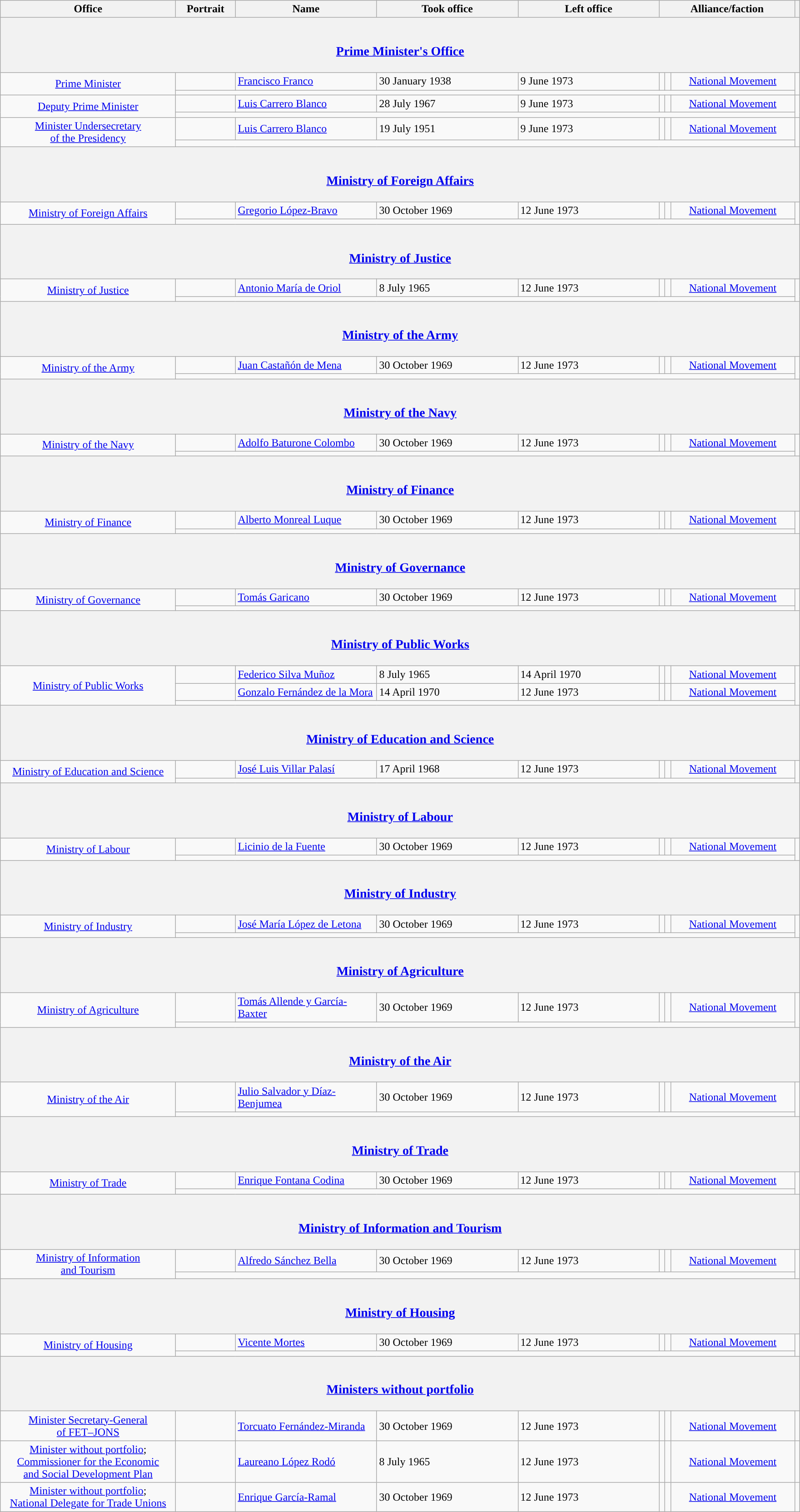<table class="wikitable" style="line-height:18px;">
<tr>
<th scope="col">Office<br></th>
<th scope="col">Portrait</th>
<th scope="col">Name</th>
<th scope="col">Took office</th>
<th scope="col">Left office</th>
<th colspan="3" scope="col">Alliance/faction</th>
<th></th>
</tr>
<tr>
<th colspan="9"><br><h3><a href='#'>Prime Minister's Office</a></h3></th>
</tr>
<tr>
<td align="center" rowspan="2" width="250"><a href='#'>Prime Minister</a><br></td>
<td width="80"></td>
<td width="200"><a href='#'>Francisco Franco</a></td>
<td width="200">30 January 1938</td>
<td width="200">9 June 1973</td>
<td width="1" style="background-color:"></td>
<td width="1" style="background-color:"></td>
<td width="175" align="center"><a href='#'>National Movement</a><br></td>
<td align="center" rowspan="2"></td>
</tr>
<tr>
<td colspan="7"></td>
</tr>
<tr>
<td align="center" rowspan="2"><a href='#'>Deputy Prime Minister</a><br></td>
<td></td>
<td><a href='#'>Luis Carrero Blanco</a></td>
<td>28 July 1967</td>
<td>9 June 1973</td>
<td style="background-color:"></td>
<td style="background-color:"></td>
<td align="center"><a href='#'>National Movement</a><br></td>
<td align="center" rowspan="2"></td>
</tr>
<tr>
<td colspan="7"></td>
</tr>
<tr>
<td align="center" rowspan="2"><a href='#'>Minister Undersecretary<br>of the Presidency</a><br></td>
<td></td>
<td><a href='#'>Luis Carrero Blanco</a></td>
<td>19 July 1951</td>
<td>9 June 1973</td>
<td style="background-color:"></td>
<td style="background-color:"></td>
<td align="center"><a href='#'>National Movement</a><br></td>
<td align="center" rowspan="2"></td>
</tr>
<tr>
<td colspan="7"></td>
</tr>
<tr>
<th colspan="9"><br><h3><a href='#'>Ministry of Foreign Affairs</a></h3></th>
</tr>
<tr>
<td align="center" rowspan="2"><a href='#'>Ministry of Foreign Affairs</a><br></td>
<td></td>
<td><a href='#'>Gregorio López-Bravo</a></td>
<td>30 October 1969</td>
<td>12 June 1973</td>
<td style="background-color:"></td>
<td style="background-color:"></td>
<td align="center"><a href='#'>National Movement</a><br></td>
<td align="center" rowspan="2"></td>
</tr>
<tr>
<td colspan="7"></td>
</tr>
<tr>
<th colspan="9"><br><h3><a href='#'>Ministry of Justice</a></h3></th>
</tr>
<tr>
<td align="center" rowspan="2"><a href='#'>Ministry of Justice</a><br></td>
<td></td>
<td><a href='#'>Antonio María de Oriol</a></td>
<td>8 July 1965</td>
<td>12 June 1973</td>
<td style="background-color:"></td>
<td style="background-color:"></td>
<td align="center"><a href='#'>National Movement</a><br></td>
<td align="center" rowspan="2"></td>
</tr>
<tr>
<td colspan="7"></td>
</tr>
<tr>
<th colspan="9"><br><h3><a href='#'>Ministry of the Army</a></h3></th>
</tr>
<tr>
<td align="center" rowspan="2"><a href='#'>Ministry of the Army</a><br></td>
<td></td>
<td><a href='#'>Juan Castañón de Mena</a></td>
<td>30 October 1969</td>
<td>12 June 1973</td>
<td style="background-color:"></td>
<td style="background-color:"></td>
<td align="center"><a href='#'>National Movement</a><br></td>
<td align="center" rowspan="2"></td>
</tr>
<tr>
<td colspan="7"></td>
</tr>
<tr>
<th colspan="9"><br><h3><a href='#'>Ministry of the Navy</a></h3></th>
</tr>
<tr>
<td align="center" rowspan="2"><a href='#'>Ministry of the Navy</a><br></td>
<td></td>
<td><a href='#'>Adolfo Baturone Colombo</a></td>
<td>30 October 1969</td>
<td>12 June 1973</td>
<td style="background-color:"></td>
<td style="background-color:"></td>
<td align="center"><a href='#'>National Movement</a><br></td>
<td align="center" rowspan="2"></td>
</tr>
<tr>
<td colspan="7"></td>
</tr>
<tr>
<th colspan="9"><br><h3><a href='#'>Ministry of Finance</a></h3></th>
</tr>
<tr>
<td align="center" rowspan="2"><a href='#'>Ministry of Finance</a><br></td>
<td></td>
<td><a href='#'>Alberto Monreal Luque</a></td>
<td>30 October 1969</td>
<td>12 June 1973</td>
<td style="background-color:"></td>
<td style="background-color:"></td>
<td align="center"><a href='#'>National Movement</a><br></td>
<td align="center" rowspan="2"></td>
</tr>
<tr>
<td colspan="7"></td>
</tr>
<tr>
<th colspan="9"><br><h3><a href='#'>Ministry of Governance</a></h3></th>
</tr>
<tr>
<td align="center" rowspan="2"><a href='#'>Ministry of Governance</a><br></td>
<td></td>
<td><a href='#'>Tomás Garicano</a></td>
<td>30 October 1969</td>
<td>12 June 1973</td>
<td style="background-color:"></td>
<td style="background-color:"></td>
<td align="center"><a href='#'>National Movement</a><br></td>
<td align="center" rowspan="2"></td>
</tr>
<tr>
<td colspan="7"></td>
</tr>
<tr>
<th colspan="9"><br><h3><a href='#'>Ministry of Public Works</a></h3></th>
</tr>
<tr>
<td align="center" rowspan="3"><a href='#'>Ministry of Public Works</a><br></td>
<td></td>
<td><a href='#'>Federico Silva Muñoz</a></td>
<td>8 July 1965</td>
<td>14 April 1970</td>
<td style="background-color:"></td>
<td style="background-color:"></td>
<td align="center"><a href='#'>National Movement</a><br></td>
<td align="center" rowspan="3"></td>
</tr>
<tr>
<td></td>
<td><a href='#'>Gonzalo Fernández de la Mora</a></td>
<td>14 April 1970</td>
<td>12 June 1973</td>
<td style="background-color:"></td>
<td style="background-color:"></td>
<td align="center"><a href='#'>National Movement</a><br></td>
</tr>
<tr>
<td colspan="7"></td>
</tr>
<tr>
<th colspan="9"><br><h3><a href='#'>Ministry of Education and Science</a></h3></th>
</tr>
<tr>
<td align="center" rowspan="2"><a href='#'>Ministry of Education and Science</a><br></td>
<td></td>
<td><a href='#'>José Luis Villar Palasí</a></td>
<td>17 April 1968</td>
<td>12 June 1973</td>
<td style="background-color:"></td>
<td style="background-color:"></td>
<td align="center"><a href='#'>National Movement</a><br></td>
<td align="center" rowspan="2"></td>
</tr>
<tr>
<td colspan="7"></td>
</tr>
<tr>
<th colspan="9"><br><h3><a href='#'>Ministry of Labour</a></h3></th>
</tr>
<tr>
<td align="center" rowspan="2"><a href='#'>Ministry of Labour</a><br></td>
<td></td>
<td><a href='#'>Licinio de la Fuente</a></td>
<td>30 October 1969</td>
<td>12 June 1973</td>
<td style="background-color:"></td>
<td style="background-color:"></td>
<td align="center"><a href='#'>National Movement</a><br></td>
<td align="center" rowspan="2"></td>
</tr>
<tr>
<td colspan="7"></td>
</tr>
<tr>
<th colspan="9"><br><h3><a href='#'>Ministry of Industry</a></h3></th>
</tr>
<tr>
<td align="center" rowspan="2"><a href='#'>Ministry of Industry</a><br></td>
<td></td>
<td><a href='#'>José María López de Letona</a></td>
<td>30 October 1969</td>
<td>12 June 1973</td>
<td style="background-color:"></td>
<td style="background-color:"></td>
<td align="center"><a href='#'>National Movement</a><br></td>
<td align="center" rowspan="2"></td>
</tr>
<tr>
<td colspan="7"></td>
</tr>
<tr>
<th colspan="9"><br><h3><a href='#'>Ministry of Agriculture</a></h3></th>
</tr>
<tr>
<td align="center" rowspan="2"><a href='#'>Ministry of Agriculture</a><br></td>
<td></td>
<td><a href='#'>Tomás Allende y García-Baxter</a></td>
<td>30 October 1969</td>
<td>12 June 1973</td>
<td style="background-color:"></td>
<td style="background-color:"></td>
<td align="center"><a href='#'>National Movement</a><br></td>
<td align="center" rowspan="2"></td>
</tr>
<tr>
<td colspan="7"></td>
</tr>
<tr>
<th colspan="9"><br><h3><a href='#'>Ministry of the Air</a></h3></th>
</tr>
<tr>
<td align="center" rowspan="2"><a href='#'>Ministry of the Air</a><br></td>
<td></td>
<td><a href='#'>Julio Salvador y Díaz-Benjumea</a></td>
<td>30 October 1969</td>
<td>12 June 1973</td>
<td style="background-color:"></td>
<td style="background-color:"></td>
<td align="center"><a href='#'>National Movement</a><br></td>
<td align="center" rowspan="2"></td>
</tr>
<tr>
<td colspan="7"></td>
</tr>
<tr>
<th colspan="9"><br><h3><a href='#'>Ministry of Trade</a></h3></th>
</tr>
<tr>
<td align="center" rowspan="2"><a href='#'>Ministry of Trade</a><br></td>
<td></td>
<td><a href='#'>Enrique Fontana Codina</a></td>
<td>30 October 1969</td>
<td>12 June 1973</td>
<td style="background-color:"></td>
<td style="background-color:"></td>
<td align="center"><a href='#'>National Movement</a><br></td>
<td align="center" rowspan="2"></td>
</tr>
<tr>
<td colspan="7"></td>
</tr>
<tr>
<th colspan="9"><br><h3><a href='#'>Ministry of Information and Tourism</a></h3></th>
</tr>
<tr>
<td align="center" rowspan="2"><a href='#'>Ministry of Information<br>and Tourism</a><br></td>
<td></td>
<td><a href='#'>Alfredo Sánchez Bella</a></td>
<td>30 October 1969</td>
<td>12 June 1973</td>
<td style="background-color:"></td>
<td style="background-color:"></td>
<td align="center"><a href='#'>National Movement</a><br></td>
<td align="center" rowspan="2"></td>
</tr>
<tr>
<td colspan="7"></td>
</tr>
<tr>
<th colspan="9"><br><h3><a href='#'>Ministry of Housing</a></h3></th>
</tr>
<tr>
<td align="center" rowspan="2"><a href='#'>Ministry of Housing</a><br></td>
<td></td>
<td><a href='#'>Vicente Mortes</a></td>
<td>30 October 1969</td>
<td>12 June 1973</td>
<td style="background-color:"></td>
<td style="background-color:"></td>
<td align="center"><a href='#'>National Movement</a><br></td>
<td align="center" rowspan="2"></td>
</tr>
<tr>
<td colspan="7"></td>
</tr>
<tr>
<th colspan="9"><br><h3><a href='#'>Ministers without portfolio</a></h3></th>
</tr>
<tr>
<td align="center"><a href='#'>Minister Secretary-General<br>of FET–JONS</a><br></td>
<td></td>
<td><a href='#'>Torcuato Fernández-Miranda</a></td>
<td>30 October 1969</td>
<td>12 June 1973</td>
<td style="background-color:"></td>
<td style="background-color:"></td>
<td align="center"><a href='#'>National Movement</a><br></td>
<td align="center"></td>
</tr>
<tr>
<td align="center"><a href='#'>Minister without portfolio</a>;<br><a href='#'>Commissioner for the Economic<br>and Social Development Plan</a><br></td>
<td></td>
<td><a href='#'>Laureano López Rodó</a></td>
<td>8 July 1965</td>
<td>12 June 1973</td>
<td style="background-color:"></td>
<td style="background-color:"></td>
<td align="center"><a href='#'>National Movement</a><br></td>
<td align="center"></td>
</tr>
<tr>
<td align="center"><a href='#'>Minister without portfolio</a>;<br><a href='#'>National Delegate for Trade Unions</a><br></td>
<td></td>
<td><a href='#'>Enrique García-Ramal</a></td>
<td>30 October 1969</td>
<td>12 June 1973</td>
<td style="background-color:"></td>
<td style="background-color:"></td>
<td align="center"><a href='#'>National Movement</a><br></td>
<td align="center"></td>
</tr>
</table>
